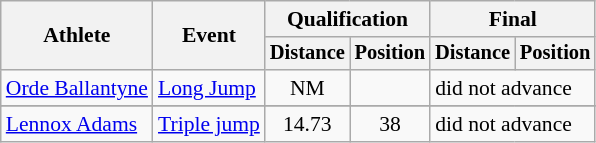<table class=wikitable style="font-size:90%">
<tr>
<th rowspan=2>Athlete</th>
<th rowspan=2>Event</th>
<th colspan=2>Qualification</th>
<th colspan=2>Final</th>
</tr>
<tr style="font-size:95%">
<th>Distance</th>
<th>Position</th>
<th>Distance</th>
<th>Position</th>
</tr>
<tr align=center>
<td align=left><a href='#'>Orde Ballantyne</a></td>
<td align=left><a href='#'>Long Jump</a></td>
<td>NM</td>
<td></td>
<td align=left colspan=2>did not advance</td>
</tr>
<tr>
</tr>
<tr align=center>
<td align=left><a href='#'>Lennox Adams</a></td>
<td align=left><a href='#'>Triple jump</a></td>
<td>14.73</td>
<td>38</td>
<td align=left colspan=2>did not advance</td>
</tr>
</table>
